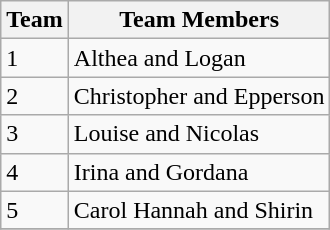<table class="wikitable">
<tr>
<th>Team</th>
<th>Team Members</th>
</tr>
<tr>
<td>1</td>
<td>Althea and Logan</td>
</tr>
<tr>
<td>2</td>
<td>Christopher and Epperson</td>
</tr>
<tr>
<td>3</td>
<td>Louise and Nicolas</td>
</tr>
<tr>
<td>4</td>
<td>Irina and Gordana</td>
</tr>
<tr>
<td>5</td>
<td>Carol Hannah and Shirin</td>
</tr>
<tr>
</tr>
</table>
